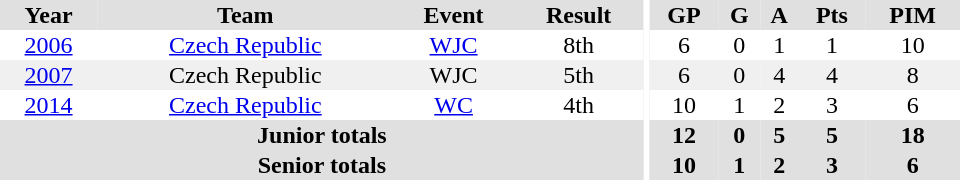<table border="0" cellpadding="1" cellspacing="0" ID="Table3" style="text-align:center; width:40em">
<tr ALIGN="center" bgcolor="#e0e0e0">
<th>Year</th>
<th>Team</th>
<th>Event</th>
<th>Result</th>
<th rowspan="99" bgcolor="#ffffff"></th>
<th>GP</th>
<th>G</th>
<th>A</th>
<th>Pts</th>
<th>PIM</th>
</tr>
<tr>
<td><a href='#'>2006</a></td>
<td><a href='#'>Czech Republic</a></td>
<td><a href='#'>WJC</a></td>
<td>8th</td>
<td>6</td>
<td>0</td>
<td>1</td>
<td>1</td>
<td>10</td>
</tr>
<tr bgcolor="#f0f0f0">
<td><a href='#'>2007</a></td>
<td>Czech Republic</td>
<td>WJC</td>
<td>5th</td>
<td>6</td>
<td>0</td>
<td>4</td>
<td>4</td>
<td>8</td>
</tr>
<tr>
<td><a href='#'>2014</a></td>
<td><a href='#'>Czech Republic</a></td>
<td><a href='#'>WC</a></td>
<td>4th</td>
<td>10</td>
<td>1</td>
<td>2</td>
<td>3</td>
<td>6</td>
</tr>
<tr bgcolor="#e0e0e0">
<th colspan=4>Junior totals</th>
<th>12</th>
<th>0</th>
<th>5</th>
<th>5</th>
<th>18</th>
</tr>
<tr bgcolor="#e0e0e0">
<th colspan=4>Senior totals</th>
<th>10</th>
<th>1</th>
<th>2</th>
<th>3</th>
<th>6</th>
</tr>
</table>
